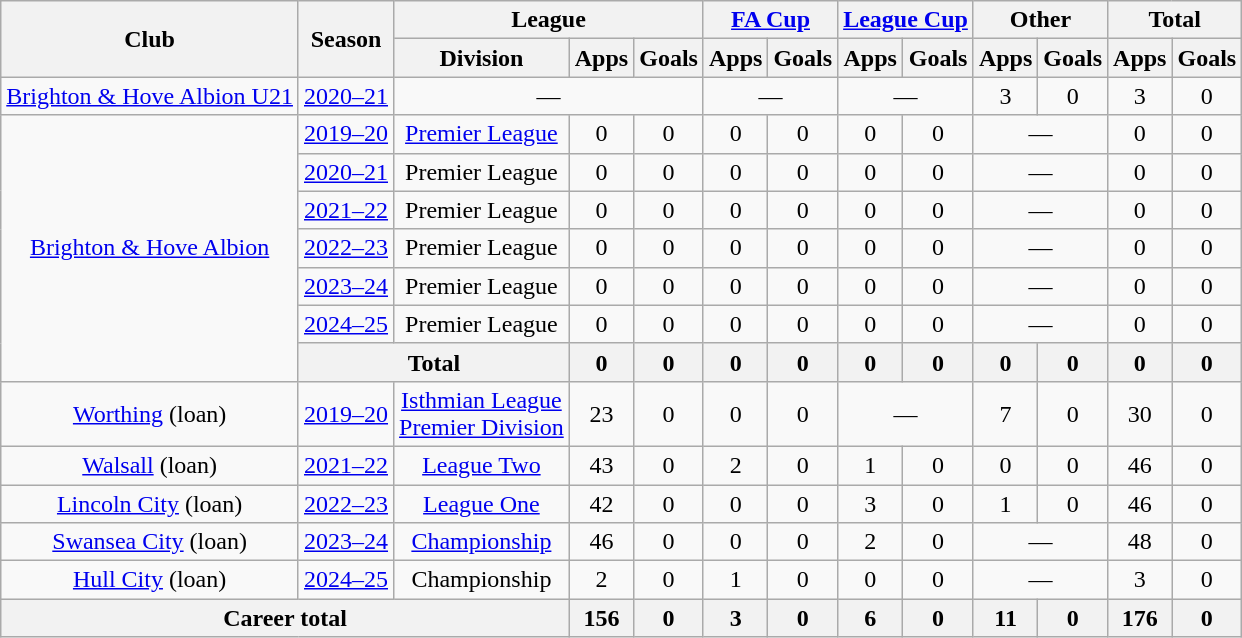<table class=wikitable style="text-align: center;">
<tr>
<th rowspan=2>Club</th>
<th rowspan=2>Season</th>
<th colspan=3>League</th>
<th colspan=2><a href='#'>FA Cup</a></th>
<th colspan=2><a href='#'>League Cup</a></th>
<th colspan=2>Other</th>
<th colspan=2>Total</th>
</tr>
<tr>
<th>Division</th>
<th>Apps</th>
<th>Goals</th>
<th>Apps</th>
<th>Goals</th>
<th>Apps</th>
<th>Goals</th>
<th>Apps</th>
<th>Goals</th>
<th>Apps</th>
<th>Goals</th>
</tr>
<tr>
<td><a href='#'>Brighton & Hove Albion U21</a></td>
<td><a href='#'>2020–21</a></td>
<td colspan=3>—</td>
<td colspan=2>—</td>
<td colspan=2>—</td>
<td>3</td>
<td>0</td>
<td>3</td>
<td>0</td>
</tr>
<tr>
<td rowspan=7><a href='#'>Brighton & Hove Albion</a></td>
<td><a href='#'>2019–20</a></td>
<td><a href='#'>Premier League</a></td>
<td>0</td>
<td>0</td>
<td>0</td>
<td>0</td>
<td>0</td>
<td>0</td>
<td colspan="2">—</td>
<td>0</td>
<td>0</td>
</tr>
<tr>
<td><a href='#'>2020–21</a></td>
<td>Premier League</td>
<td>0</td>
<td>0</td>
<td>0</td>
<td>0</td>
<td>0</td>
<td>0</td>
<td colspan="2">—</td>
<td>0</td>
<td>0</td>
</tr>
<tr>
<td><a href='#'>2021–22</a></td>
<td>Premier League</td>
<td>0</td>
<td>0</td>
<td>0</td>
<td>0</td>
<td>0</td>
<td>0</td>
<td colspan="2">—</td>
<td>0</td>
<td>0</td>
</tr>
<tr>
<td><a href='#'>2022–23</a></td>
<td>Premier League</td>
<td>0</td>
<td>0</td>
<td>0</td>
<td>0</td>
<td>0</td>
<td>0</td>
<td colspan="2">—</td>
<td>0</td>
<td>0</td>
</tr>
<tr>
<td><a href='#'>2023–24</a></td>
<td>Premier League</td>
<td>0</td>
<td>0</td>
<td>0</td>
<td>0</td>
<td>0</td>
<td>0</td>
<td colspan="2">—</td>
<td>0</td>
<td>0</td>
</tr>
<tr>
<td><a href='#'>2024–25</a></td>
<td>Premier League</td>
<td>0</td>
<td>0</td>
<td>0</td>
<td>0</td>
<td>0</td>
<td>0</td>
<td colspan="2">—</td>
<td>0</td>
<td>0</td>
</tr>
<tr>
<th colspan=2>Total</th>
<th>0</th>
<th>0</th>
<th>0</th>
<th>0</th>
<th>0</th>
<th>0</th>
<th>0</th>
<th>0</th>
<th>0</th>
<th>0</th>
</tr>
<tr>
<td><a href='#'>Worthing</a> (loan)</td>
<td><a href='#'>2019–20</a></td>
<td><a href='#'>Isthmian League<br>Premier Division</a></td>
<td>23</td>
<td>0</td>
<td>0</td>
<td>0</td>
<td colspan=2>—</td>
<td>7</td>
<td>0</td>
<td>30</td>
<td>0</td>
</tr>
<tr>
<td><a href='#'>Walsall</a> (loan)</td>
<td><a href='#'>2021–22</a></td>
<td><a href='#'>League Two</a></td>
<td>43</td>
<td>0</td>
<td>2</td>
<td>0</td>
<td>1</td>
<td>0</td>
<td>0</td>
<td>0</td>
<td>46</td>
<td>0</td>
</tr>
<tr>
<td><a href='#'>Lincoln City</a> (loan)</td>
<td><a href='#'>2022–23</a></td>
<td><a href='#'>League One</a></td>
<td>42</td>
<td>0</td>
<td>0</td>
<td>0</td>
<td>3</td>
<td>0</td>
<td>1</td>
<td>0</td>
<td>46</td>
<td>0</td>
</tr>
<tr>
<td><a href='#'>Swansea City</a> (loan)</td>
<td><a href='#'>2023–24</a></td>
<td><a href='#'>Championship</a></td>
<td>46</td>
<td>0</td>
<td>0</td>
<td>0</td>
<td>2</td>
<td>0</td>
<td colspan="2">—</td>
<td>48</td>
<td>0</td>
</tr>
<tr>
<td><a href='#'>Hull City</a> (loan)</td>
<td><a href='#'>2024–25</a></td>
<td>Championship</td>
<td>2</td>
<td>0</td>
<td>1</td>
<td>0</td>
<td>0</td>
<td>0</td>
<td colspan="2">—</td>
<td>3</td>
<td>0</td>
</tr>
<tr>
<th colspan=3>Career total</th>
<th>156</th>
<th>0</th>
<th>3</th>
<th>0</th>
<th>6</th>
<th>0</th>
<th>11</th>
<th>0</th>
<th>176</th>
<th>0</th>
</tr>
</table>
